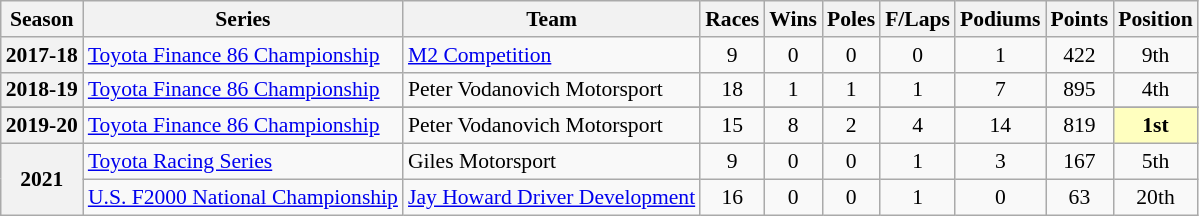<table class="wikitable" style="font-size: 90%; text-align:center">
<tr>
<th>Season</th>
<th>Series</th>
<th>Team</th>
<th>Races</th>
<th>Wins</th>
<th><strong>Poles</strong></th>
<th>F/Laps</th>
<th>Podiums</th>
<th>Points</th>
<th>Position</th>
</tr>
<tr>
<th>2017-18</th>
<td align="left"><a href='#'>Toyota Finance 86 Championship</a></td>
<td align="left"><a href='#'>M2 Competition</a></td>
<td>9</td>
<td>0</td>
<td>0</td>
<td>0</td>
<td>1</td>
<td>422</td>
<td>9th</td>
</tr>
<tr>
<th>2018-19</th>
<td align="left"><a href='#'>Toyota Finance 86 Championship</a></td>
<td align="left">Peter Vodanovich Motorsport</td>
<td>18</td>
<td>1</td>
<td>1</td>
<td>1</td>
<td>7</td>
<td>895</td>
<td>4th</td>
</tr>
<tr>
</tr>
<tr>
<th>2019-20</th>
<td align="left"><a href='#'>Toyota Finance 86 Championship</a></td>
<td rowspan="1" align="left">Peter Vodanovich Motorsport</td>
<td>15</td>
<td>8</td>
<td>2</td>
<td>4</td>
<td>14</td>
<td>819</td>
<td style="background:#FFFFBF;"><strong>1st</strong></td>
</tr>
<tr>
<th rowspan="2"><strong>2021</strong></th>
<td align="left"><a href='#'>Toyota Racing Series</a></td>
<td align="left">Giles Motorsport</td>
<td>9</td>
<td>0</td>
<td>0</td>
<td>1</td>
<td>3</td>
<td>167</td>
<td>5th</td>
</tr>
<tr>
<td align="left"><a href='#'>U.S. F2000 National Championship</a></td>
<td align="left"><a href='#'>Jay Howard Driver Development</a></td>
<td>16</td>
<td>0</td>
<td>0</td>
<td>1</td>
<td>0</td>
<td>63</td>
<td>20th</td>
</tr>
</table>
